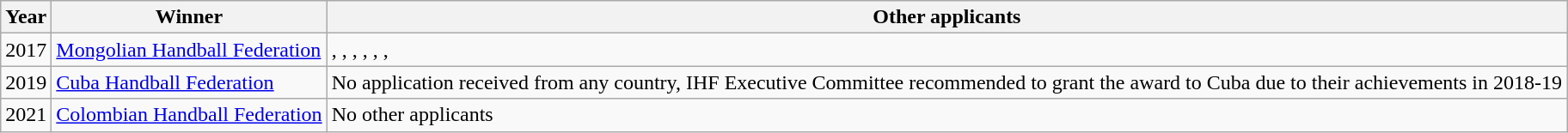<table class="wikitable">
<tr>
<th>Year</th>
<th>Winner</th>
<th>Other applicants</th>
</tr>
<tr>
<td>2017</td>
<td> <a href='#'>Mongolian Handball Federation</a></td>
<td>, , , , , , </td>
</tr>
<tr>
<td>2019</td>
<td> <a href='#'>Cuba Handball Federation</a></td>
<td>No application received from any country, IHF Executive Committee recommended to grant the award to Cuba due to their achievements in 2018-19</td>
</tr>
<tr>
<td>2021</td>
<td> <a href='#'>Colombian Handball Federation</a></td>
<td>No other applicants</td>
</tr>
</table>
